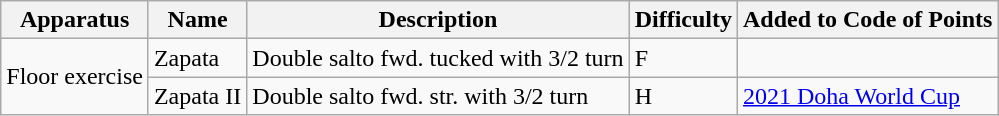<table class="wikitable">
<tr>
<th>Apparatus</th>
<th>Name</th>
<th>Description</th>
<th>Difficulty</th>
<th>Added to Code of Points</th>
</tr>
<tr>
<td rowspan="2">Floor exercise</td>
<td>Zapata</td>
<td>Double salto fwd. tucked with 3/2 turn</td>
<td>F</td>
<td></td>
</tr>
<tr>
<td>Zapata II</td>
<td>Double salto fwd. str. with 3/2 turn</td>
<td>H</td>
<td><a href='#'>2021 Doha World Cup</a></td>
</tr>
</table>
